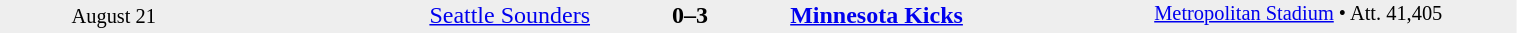<table style="width:80%; background:#eee;" cellspacing="0">
<tr>
<td rowspan="3" style="text-align:center; font-size:85%; width:15%;">August 21</td>
<td style="width:24%; text-align:right;"><a href='#'>Seattle Sounders</a></td>
<td style="text-align:center; width:13%;"><strong>0–3</strong></td>
<td width=24%><strong><a href='#'>Minnesota Kicks</a></strong></td>
<td rowspan="3" style="font-size:85%; vertical-align:top;"><a href='#'>Metropolitan Stadium</a> • Att. 41,405</td>
</tr>
<tr style=font-size:85%>
<td align=right valign=top></td>
<td valign=top></td>
<td align=left valign=top></td>
</tr>
</table>
